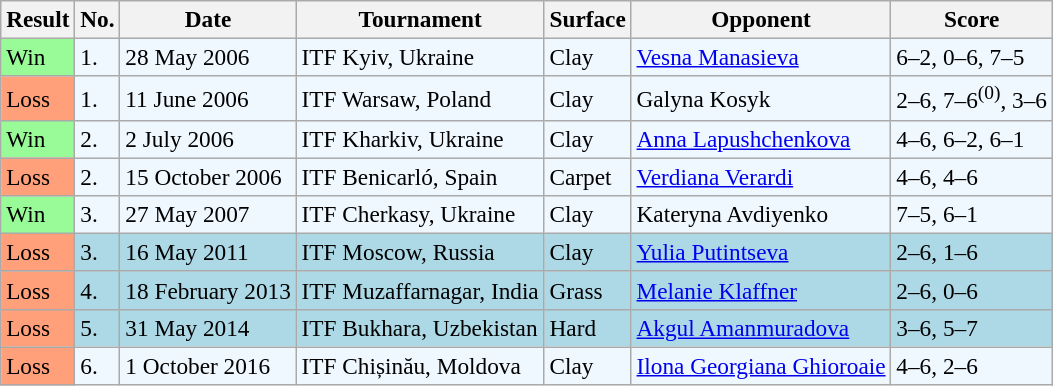<table class="sortable wikitable" style=font-size:97%>
<tr>
<th>Result</th>
<th>No.</th>
<th>Date</th>
<th>Tournament</th>
<th>Surface</th>
<th>Opponent</th>
<th class="unsortable">Score</th>
</tr>
<tr style="background:#f0f8ff;">
<td style="background:#98fb98;">Win</td>
<td>1.</td>
<td>28 May 2006</td>
<td>ITF Kyiv, Ukraine</td>
<td>Clay</td>
<td> <a href='#'>Vesna Manasieva</a></td>
<td>6–2, 0–6, 7–5</td>
</tr>
<tr style="background:#f0f8ff;">
<td style="background:#ffa07a;">Loss</td>
<td>1.</td>
<td>11 June 2006</td>
<td>ITF Warsaw, Poland</td>
<td>Clay</td>
<td> Galyna Kosyk</td>
<td>2–6, 7–6<sup>(0)</sup>, 3–6</td>
</tr>
<tr style="background:#f0f8ff;">
<td style="background:#98fb98;">Win</td>
<td>2.</td>
<td>2 July 2006</td>
<td>ITF Kharkiv, Ukraine</td>
<td>Clay</td>
<td> <a href='#'>Anna Lapushchenkova</a></td>
<td>4–6, 6–2, 6–1</td>
</tr>
<tr style="background:#f0f8ff;">
<td style="background:#ffa07a;">Loss</td>
<td>2.</td>
<td>15 October 2006</td>
<td>ITF Benicarló, Spain</td>
<td>Carpet</td>
<td> <a href='#'>Verdiana Verardi</a></td>
<td>4–6, 4–6</td>
</tr>
<tr style="background:#f0f8ff;">
<td style="background:#98fb98;">Win</td>
<td>3.</td>
<td>27 May 2007</td>
<td>ITF Cherkasy, Ukraine</td>
<td>Clay</td>
<td> Kateryna Avdiyenko</td>
<td>7–5, 6–1</td>
</tr>
<tr style="background:lightblue;">
<td style="background:#ffa07a;">Loss</td>
<td>3.</td>
<td>16 May 2011</td>
<td>ITF Moscow, Russia</td>
<td>Clay</td>
<td> <a href='#'>Yulia Putintseva</a></td>
<td>2–6, 1–6</td>
</tr>
<tr style="background:lightblue;">
<td style="background:#ffa07a;">Loss</td>
<td>4.</td>
<td>18 February 2013</td>
<td>ITF Muzaffarnagar, India</td>
<td>Grass</td>
<td> <a href='#'>Melanie Klaffner</a></td>
<td>2–6, 0–6</td>
</tr>
<tr style="background:lightblue;">
<td style="background:#ffa07a;">Loss</td>
<td>5.</td>
<td>31 May 2014</td>
<td>ITF Bukhara, Uzbekistan</td>
<td>Hard</td>
<td> <a href='#'>Akgul Amanmuradova</a></td>
<td>3–6, 5–7</td>
</tr>
<tr style="background:#f0f8ff;">
<td style="background:#ffa07a;">Loss</td>
<td>6.</td>
<td>1 October 2016</td>
<td>ITF Chișinău, Moldova</td>
<td>Clay</td>
<td> <a href='#'>Ilona Georgiana Ghioroaie</a></td>
<td>4–6, 2–6</td>
</tr>
</table>
